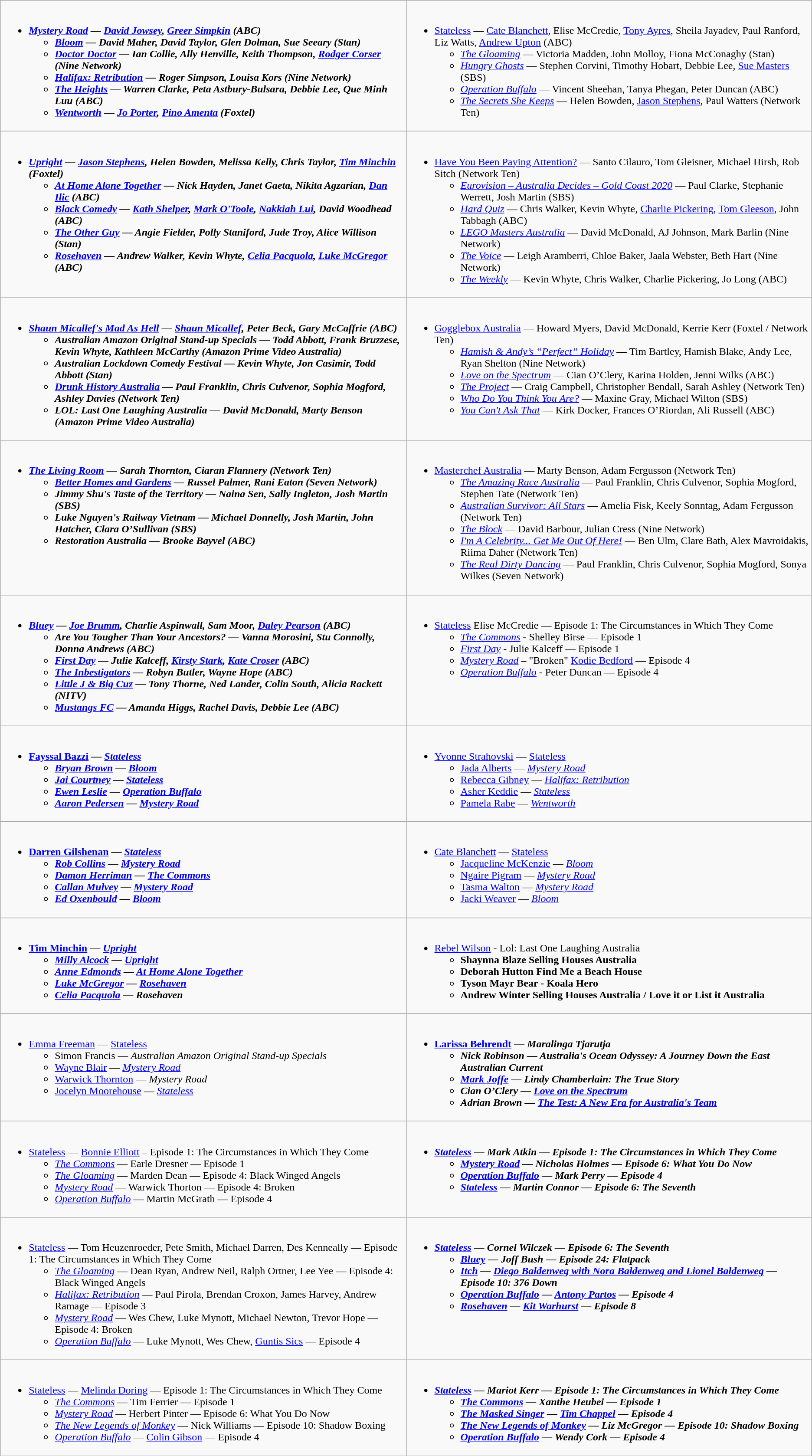<table class="wikitable">
<tr>
<td valign="top" width="50%"><br><ul><li><strong><em><a href='#'>Mystery Road</a><em> — <a href='#'>David Jowsey</a>, <a href='#'>Greer Simpkin</a> (ABC)<strong><ul><li></em><a href='#'>Bloom</a><em> — David Maher, David Taylor, Glen Dolman, Sue Seeary (Stan)</li><li></em><a href='#'>Doctor Doctor</a><em> — Ian Collie, Ally Henville, Keith Thompson, <a href='#'>Rodger Corser</a> (Nine Network)</li><li></em><a href='#'>Halifax: Retribution</a><em> — Roger Simpson, Louisa Kors (Nine Network)</li><li></em><a href='#'>The Heights</a><em> — Warren Clarke, Peta Astbury-Bulsara, Debbie Lee, Que Minh Luu (ABC)</li><li></em><a href='#'>Wentworth</a><em> — <a href='#'>Jo Porter</a>, <a href='#'>Pino Amenta</a> (Foxtel)</li></ul></li></ul></td>
<td valign="top" width="50%"><br><ul><li></em></strong><a href='#'>Stateless</a></em> — <a href='#'>Cate Blanchett</a>, Elise McCredie, <a href='#'>Tony Ayres</a>, Sheila Jayadev, Paul Ranford, Liz Watts, <a href='#'>Andrew Upton</a> (ABC)</strong><ul><li><em><a href='#'>The Gloaming</a></em> — Victoria Madden, John Molloy, Fiona McConaghy (Stan)</li><li><em><a href='#'>Hungry Ghosts</a></em> — Stephen Corvini, Timothy Hobart, Debbie Lee, <a href='#'>Sue Masters</a> (SBS)</li><li><em><a href='#'>Operation Buffalo</a></em> — Vincent Sheehan, Tanya Phegan, Peter Duncan (ABC)</li><li><em><a href='#'>The Secrets She Keeps</a></em> — Helen Bowden, <a href='#'>Jason Stephens</a>, Paul Watters (Network Ten)</li></ul></li></ul></td>
</tr>
<tr>
<td valign="top" width="50%"><br><ul><li><strong><em><a href='#'>Upright</a><em> — <a href='#'>Jason Stephens</a>, Helen Bowden, Melissa Kelly, Chris Taylor, <a href='#'>Tim Minchin</a> (Foxtel)<strong><ul><li></em><a href='#'>At Home Alone Together</a><em> — Nick Hayden, Janet Gaeta, Nikita Agzarian, <a href='#'>Dan Ilic</a> (ABC)</li><li></em><a href='#'>Black Comedy</a><em> — <a href='#'>Kath Shelper</a>, <a href='#'>Mark O'Toole</a>, <a href='#'>Nakkiah Lui</a>, David Woodhead (ABC)</li><li></em><a href='#'>The Other Guy</a><em> — Angie Fielder, Polly Staniford, Jude Troy, Alice Willison (Stan)</li><li></em><a href='#'>Rosehaven</a><em> — Andrew Walker, Kevin Whyte, <a href='#'>Celia Pacquola</a>, <a href='#'>Luke McGregor</a> (ABC)</li></ul></li></ul></td>
<td valign="top" width="50%"><br><ul><li></em></strong><a href='#'>Have You Been Paying Attention?</a></em> — Santo Cilauro, Tom Gleisner, Michael Hirsh, Rob Sitch (Network Ten)</strong><ul><li><em><a href='#'>Eurovision – Australia Decides – Gold Coast 2020</a></em> — Paul Clarke, Stephanie Werrett, Josh Martin (SBS)</li><li><em><a href='#'>Hard Quiz</a></em> — Chris Walker, Kevin Whyte, <a href='#'>Charlie Pickering</a>, <a href='#'>Tom Gleeson</a>, John Tabbagh (ABC)</li><li><em><a href='#'>LEGO Masters Australia</a></em> — David McDonald, AJ Johnson, Mark Barlin (Nine Network)</li><li><em><a href='#'>The Voice</a></em> — Leigh Aramberri, Chloe Baker, Jaala Webster, Beth Hart (Nine Network)</li><li><em><a href='#'>The Weekly</a></em> — Kevin Whyte, Chris Walker, Charlie Pickering, Jo Long (ABC)</li></ul></li></ul></td>
</tr>
<tr>
<td valign="top" width="50%"><br><ul><li><strong><em><a href='#'>Shaun Micallef's Mad As Hell</a><em> — <a href='#'>Shaun Micallef</a>, Peter Beck, Gary McCaffrie (ABC)<strong><ul><li></em>Australian Amazon Original Stand-up Specials<em> — Todd Abbott, Frank Bruzzese, Kevin Whyte, Kathleen McCarthy (Amazon Prime Video Australia)</li><li></em>Australian Lockdown Comedy Festival<em> — Kevin Whyte, Jon Casimir, Todd Abbott (Stan)</li><li></em><a href='#'>Drunk History Australia</a><em> — Paul Franklin, Chris Culvenor, Sophia Mogford, Ashley Davies (Network Ten)</li><li></em>LOL: Last One Laughing Australia<em> — David McDonald, Marty Benson (Amazon Prime Video Australia)</li></ul></li></ul></td>
<td valign="top" width="50%"><br><ul><li></em></strong><a href='#'>Gogglebox Australia</a></em> — Howard Myers, David McDonald, Kerrie Kerr (Foxtel / Network Ten)</strong><ul><li><em><a href='#'>Hamish & Andy’s “Perfect” Holiday</a></em> — Tim Bartley, Hamish Blake, Andy Lee, Ryan Shelton (Nine Network)</li><li><em><a href='#'>Love on the Spectrum</a></em> — Cian O’Clery, Karina Holden, Jenni Wilks (ABC)</li><li><em><a href='#'>The Project</a></em> — Craig Campbell, Christopher Bendall, Sarah Ashley (Network Ten)</li><li><em><a href='#'>Who Do You Think You Are?</a></em>  — Maxine Gray, Michael Wilton (SBS)</li><li><em><a href='#'>You Can't Ask That</a></em> — Kirk Docker, Frances O’Riordan, Ali Russell (ABC)</li></ul></li></ul></td>
</tr>
<tr>
<td valign="top" width="50%"><br><ul><li><strong><em><a href='#'>The Living Room</a><em> — Sarah Thornton, Ciaran Flannery (Network Ten)<strong><ul><li></em><a href='#'>Better Homes and Gardens</a><em> — Russel Palmer, Rani Eaton (Seven Network)</li><li></em>Jimmy Shu's Taste of the Territory<em> — Naina Sen, Sally Ingleton, Josh Martin (SBS)</li><li></em>Luke Nguyen's Railway Vietnam<em> — Michael Donnelly, Josh Martin, John Hatcher, Clara O’Sullivan (SBS)</li><li></em>Restoration Australia<em> — Brooke Bayvel (ABC)</li></ul></li></ul></td>
<td valign="top" width="50%"><br><ul><li></em></strong><a href='#'>Masterchef Australia</a></em> — Marty Benson, Adam Fergusson (Network Ten)</strong><ul><li><em><a href='#'>The Amazing Race Australia</a></em> — Paul Franklin, Chris Culvenor, Sophia Mogford, Stephen Tate (Network Ten)</li><li><em><a href='#'>Australian Survivor: All Stars</a></em> — Amelia Fisk, Keely Sonntag, Adam Fergusson (Network Ten)</li><li><em><a href='#'>The Block</a></em> — David Barbour, Julian Cress (Nine Network)</li><li><em><a href='#'>I'm A Celebrity... Get Me Out Of Here!</a></em> — Ben Ulm, Clare Bath, Alex Mavroidakis, Riima Daher (Network Ten)</li><li><em><a href='#'>The Real Dirty Dancing</a></em> — Paul Franklin, Chris Culvenor, Sophia Mogford, Sonya Wilkes (Seven Network)</li></ul></li></ul></td>
</tr>
<tr>
<td valign="top" width="50%"><br><ul><li><strong><em><a href='#'>Bluey</a><em> — <a href='#'>Joe Brumm</a>, Charlie Aspinwall, Sam Moor, <a href='#'>Daley Pearson</a> (ABC)<strong><ul><li></em>Are You Tougher Than Your Ancestors?<em> — Vanna Morosini, Stu Connolly, Donna Andrews (ABC)</li><li></em><a href='#'>First Day</a><em> — Julie Kalceff, <a href='#'>Kirsty Stark</a>, <a href='#'>Kate Croser</a> (ABC)</li><li></em><a href='#'>The Inbestigators</a><em> — Robyn Butler, Wayne Hope (ABC)</li><li></em><a href='#'>Little J & Big Cuz</a><em> — Tony Thorne, Ned Lander, Colin South, Alicia Rackett (NITV)</li><li></em><a href='#'>Mustangs FC</a><em> — Amanda Higgs, Rachel Davis, Debbie Lee (ABC)</li></ul></li></ul></td>
<td valign="top" width="50%"><br><ul><li></em></strong><a href='#'>Stateless</a></em> Elise McCredie — Episode 1: The Circumstances in Which They Come</strong><ul><li><em><a href='#'>The Commons</a></em> - Shelley Birse — Episode 1</li><li><em><a href='#'>First Day</a></em> - Julie Kalceff — Episode 1</li><li><em><a href='#'>Mystery Road</a></em> – "Broken" <a href='#'>Kodie Bedford</a> — Episode 4</li><li><em><a href='#'>Operation Buffalo</a></em> - Peter Duncan — Episode 4</li></ul></li></ul></td>
</tr>
<tr>
<td valign="top" width="50%"><br><ul><li><strong><a href='#'>Fayssal Bazzi</a> — <em><a href='#'>Stateless</a><strong><em><ul><li><a href='#'>Bryan Brown</a> — </em><a href='#'>Bloom</a><em></li><li><a href='#'>Jai Courtney</a> — </em><a href='#'>Stateless</a><em></li><li><a href='#'>Ewen Leslie</a> — </em><a href='#'>Operation Buffalo</a><em></li><li><a href='#'>Aaron Pedersen</a> — </em><a href='#'>Mystery Road</a><em></li></ul></li></ul></td>
<td valign="top" width="50%"><br><ul><li></strong><a href='#'>Yvonne Strahovski</a> — </em><a href='#'>Stateless</a></em></strong><ul><li><a href='#'>Jada Alberts</a> — <em><a href='#'>Mystery Road</a></em></li><li><a href='#'>Rebecca Gibney</a> — <em><a href='#'>Halifax: Retribution</a></em></li><li><a href='#'>Asher Keddie</a> — <em><a href='#'>Stateless</a></em></li><li><a href='#'>Pamela Rabe</a> — <em><a href='#'>Wentworth</a></em></li></ul></li></ul></td>
</tr>
<tr>
<td valign="top" width="50%"><br><ul><li><strong><a href='#'>Darren Gilshenan</a> — <em><a href='#'>Stateless</a><strong><em><ul><li><a href='#'>Rob Collins</a> — </em><a href='#'>Mystery Road</a><em></li><li><a href='#'>Damon Herriman</a> — </em><a href='#'>The Commons</a><em></li><li><a href='#'>Callan Mulvey</a> — </em><a href='#'>Mystery Road</a><em></li><li><a href='#'>Ed Oxenbould</a> — </em><a href='#'>Bloom</a><em></li></ul></li></ul></td>
<td valign="top" width="50%"><br><ul><li></strong><a href='#'>Cate Blanchett</a> — </em><a href='#'>Stateless</a></em></strong><ul><li><a href='#'>Jacqueline McKenzie</a> — <em><a href='#'>Bloom</a></em></li><li><a href='#'>Ngaire Pigram</a> — <em><a href='#'>Mystery Road</a></em></li><li><a href='#'>Tasma Walton</a> — <em><a href='#'>Mystery Road</a></em></li><li><a href='#'>Jacki Weaver</a> — <em><a href='#'>Bloom</a></em></li></ul></li></ul></td>
</tr>
<tr>
<td valign="top" width="50%"><br><ul><li><strong><a href='#'>Tim Minchin</a> — <em><a href='#'>Upright</a><strong><em><ul><li><a href='#'>Milly Alcock</a> — </em><a href='#'>Upright</a><em></li><li><a href='#'>Anne Edmonds</a> — </em><a href='#'>At Home Alone Together</a><em></li><li><a href='#'>Luke McGregor</a> — </em><a href='#'>Rosehaven</a><em></li><li><a href='#'>Celia Pacquola</a> — </em>Rosehaven<em></li></ul></li></ul></td>
<td valign="top" width="50%"><br><ul><li></strong><a href='#'>Rebel Wilson</a> - Lol: Last One Laughing Australia<strong><ul><li>Shaynna Blaze Selling Houses Australia</li><li>Deborah Hutton Find Me a Beach House</li><li>Tyson Mayr Bear - Koala Hero</li><li>Andrew Winter Selling Houses Australia / Love it or List it Australia</li></ul></li></ul></td>
</tr>
<tr>
<td valign="top" width="50%"><br><ul><li></strong><a href='#'>Emma Freeman</a> — </em><a href='#'>Stateless</a></em></strong><ul><li>Simon Francis — <em>Australian Amazon Original Stand-up Specials</em></li><li><a href='#'>Wayne Blair</a> — <em><a href='#'>Mystery Road</a></em></li><li><a href='#'>Warwick Thornton</a> — <em>Mystery Road</em></li><li><a href='#'>Jocelyn Moorehouse</a> — <em><a href='#'>Stateless</a></em></li></ul></li></ul></td>
<td valign="top" width="50%"><br><ul><li><strong><a href='#'>Larissa Behrendt</a> — <em>Maralinga Tjarutja<strong><em><ul><li>Nick Robinson — </em>Australia's Ocean Odyssey: A Journey Down the East Australian Current<em></li><li><a href='#'>Mark Joffe</a> — </em>Lindy Chamberlain: The True Story<em></li><li>Cian O’Clery — </em><a href='#'>Love on the Spectrum</a><em></li><li>Adrian Brown — </em><a href='#'>The Test: A New Era for Australia's Team</a><em></li></ul></li></ul></td>
</tr>
<tr>
<td valign="top" width="50%"><br><ul><li></em></strong><a href='#'>Stateless</a></em> — <a href='#'>Bonnie Elliott</a> – Episode 1: The Circumstances in Which They Come</strong><ul><li><em><a href='#'>The Commons</a></em> — Earle Dresner — Episode 1</li><li><em><a href='#'>The Gloaming</a></em> — Marden Dean — Episode 4: Black Winged Angels</li><li><em><a href='#'>Mystery Road</a></em> — Warwick Thorton — Episode 4: Broken</li><li><em><a href='#'>Operation Buffalo</a></em> — Martin McGrath — Episode 4</li></ul></li></ul></td>
<td valign="top" width="50%"><br><ul><li><strong><em><a href='#'>Stateless</a><em> — Mark Atkin — Episode 1: The Circumstances in Which They Come<strong><ul><li></em><a href='#'>Mystery Road</a><em> — Nicholas Holmes — Episode 6: What You Do Now</li><li></em><a href='#'>Operation Buffalo</a><em> — Mark Perry — Episode 4</li><li></em><a href='#'>Stateless</a><em> — Martin Connor — Episode 6: The Seventh</li></ul></li></ul></td>
</tr>
<tr>
<td valign="top" width="50%"><br><ul><li></em></strong><a href='#'>Stateless</a></em> — Tom Heuzenroeder, Pete Smith, Michael Darren, Des Kenneally — Episode 1: The Circumstances in Which They Come</strong><ul><li><em><a href='#'>The Gloaming</a></em> — Dean Ryan, Andrew Neil, Ralph Ortner, Lee Yee — Episode 4: Black Winged Angels</li><li><em><a href='#'>Halifax: Retribution</a></em> — Paul Pirola, Brendan Croxon, James Harvey, Andrew Ramage — Episode 3</li><li><em><a href='#'>Mystery Road</a></em> — Wes Chew, Luke Mynott, Michael Newton, Trevor Hope — Episode 4: Broken</li><li><em><a href='#'>Operation Buffalo</a></em> — Luke Mynott, Wes Chew, <a href='#'>Guntis Sics</a> — Episode 4</li></ul></li></ul></td>
<td valign="top" width="50%"><br><ul><li><strong><em><a href='#'>Stateless</a><em> — Cornel Wilczek — Episode 6: The Seventh<strong><ul><li></em><a href='#'>Bluey</a><em> — Joff Bush — Episode 24: Flatpack</li><li></em><a href='#'>Itch</a><em> — <a href='#'>Diego Baldenweg with Nora Baldenweg and Lionel Baldenweg</a> — Episode 10: 376 Down</li><li></em><a href='#'>Operation Buffalo</a><em> — <a href='#'>Antony Partos</a> — Episode 4</li><li></em><a href='#'>Rosehaven</a><em> — <a href='#'>Kit Warhurst</a> — Episode 8</li></ul></li></ul></td>
</tr>
<tr>
<td valign="top" width="50%"><br><ul><li></em></strong><a href='#'>Stateless</a></em> — <a href='#'>Melinda Doring</a> — Episode 1: The Circumstances in Which They Come</strong><ul><li><em><a href='#'>The Commons</a></em> — Tim Ferrier — Episode 1</li><li><em><a href='#'>Mystery Road</a></em> — Herbert Pinter — Episode 6: What You Do Now</li><li><em><a href='#'>The New Legends of Monkey</a></em> — Nick Williams — Episode 10: Shadow Boxing</li><li><em><a href='#'>Operation Buffalo</a></em> — <a href='#'>Colin Gibson</a> — Episode 4</li></ul></li></ul></td>
<td valign="top" width="50%"><br><ul><li><strong><em><a href='#'>Stateless</a><em> — Mariot Kerr — Episode 1: The Circumstances in Which They Come<strong><ul><li></em><a href='#'>The Commons</a><em> — Xanthe Heubei  — Episode 1</li><li></em><a href='#'>The Masked Singer</a><em> — <a href='#'>Tim Chappel</a> — Episode 4</li><li></em><a href='#'>The New Legends of Monkey</a><em> — Liz McGregor — Episode 10: Shadow Boxing</li><li></em><a href='#'>Operation Buffalo</a><em> — Wendy Cork — Episode 4</li></ul></li></ul></td>
</tr>
<tr>
</tr>
</table>
